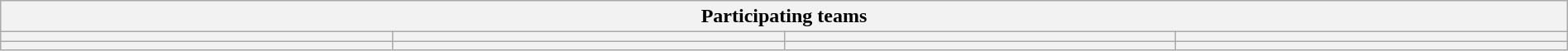<table class="wikitable" style="width:100%;">
<tr>
<th colspan=4><strong>Participating teams</strong></th>
</tr>
<tr>
<th style="width:25%;"></th>
<th style="width:25%;"></th>
<th style="width:25%;"></th>
<th style="width:25%;"></th>
</tr>
<tr>
<th></th>
<th></th>
<th></th>
<th></th>
</tr>
</table>
